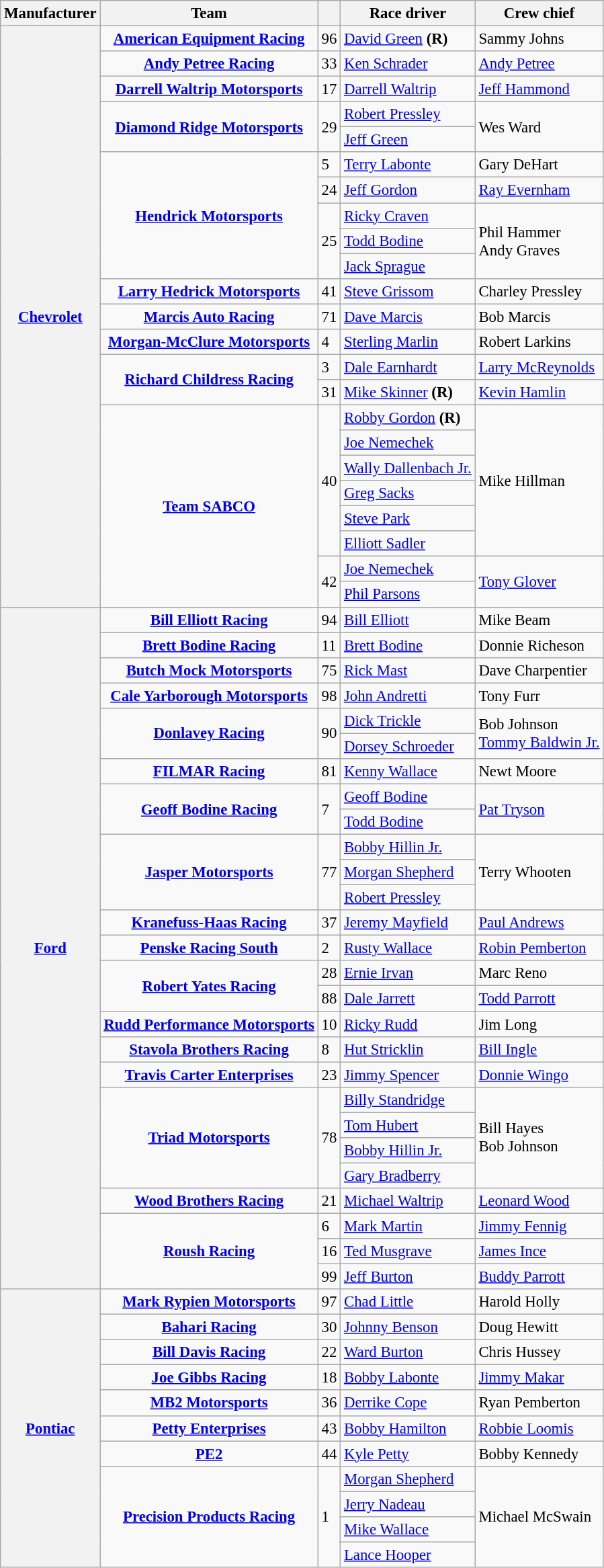<table class="wikitable sortable" style="font-size: 95%;">
<tr>
<th>Manufacturer</th>
<th>Team</th>
<th></th>
<th>Race driver</th>
<th>Crew chief</th>
</tr>
<tr>
<th rowspan=23><a href='#'>Chevrolet</a></th>
<td style="text-align:center;"><strong><a href='#'>American Equipment Racing</a></strong></td>
<td>96</td>
<td><a href='#'>David Green</a> <strong>(R)</strong></td>
<td>Sammy Johns</td>
</tr>
<tr>
<td style="text-align:center;"><strong><a href='#'>Andy Petree Racing</a></strong></td>
<td>33</td>
<td><a href='#'>Ken Schrader</a></td>
<td><a href='#'>Andy Petree</a></td>
</tr>
<tr>
<td style="text-align:center;"><strong><a href='#'>Darrell Waltrip Motorsports</a></strong></td>
<td>17</td>
<td><a href='#'>Darrell Waltrip</a></td>
<td><a href='#'>Jeff Hammond</a></td>
</tr>
<tr>
<td rowspan=2 style="text-align:center;"><strong><a href='#'>Diamond Ridge Motorsports</a></strong></td>
<td rowspan="2">29</td>
<td><a href='#'>Robert Pressley</a> <small></small></td>
<td rowspan=2>Wes Ward</td>
</tr>
<tr>
<td><a href='#'>Jeff Green</a> <small></small></td>
</tr>
<tr>
<td rowspan=5 style="text-align:center;"><strong><a href='#'>Hendrick Motorsports</a></strong></td>
<td>5</td>
<td><a href='#'>Terry Labonte</a></td>
<td>Gary DeHart</td>
</tr>
<tr>
<td>24</td>
<td><a href='#'>Jeff Gordon</a></td>
<td><a href='#'>Ray Evernham</a></td>
</tr>
<tr>
<td rowspan="3">25</td>
<td><a href='#'>Ricky Craven</a> <small></small></td>
<td rowspan=3>Phil Hammer  <small></small><br>Andy Graves <small></small></td>
</tr>
<tr>
<td><a href='#'>Todd Bodine</a> <small></small></td>
</tr>
<tr>
<td><a href='#'>Jack Sprague</a> <small></small></td>
</tr>
<tr>
<td style="text-align:center;"><strong><a href='#'>Larry Hedrick Motorsports</a></strong></td>
<td>41</td>
<td><a href='#'>Steve Grissom</a></td>
<td>Charley Pressley</td>
</tr>
<tr>
<td style="text-align:center;"><strong><a href='#'>Marcis Auto Racing</a></strong></td>
<td>71</td>
<td><a href='#'>Dave Marcis</a></td>
<td>Bob Marcis</td>
</tr>
<tr>
<td style="text-align:center;"><strong><a href='#'>Morgan-McClure Motorsports</a></strong></td>
<td>4</td>
<td><a href='#'>Sterling Marlin</a></td>
<td>Robert Larkins</td>
</tr>
<tr>
<td rowspan=2 style="text-align:center;"><strong><a href='#'>Richard Childress Racing</a></strong></td>
<td>3</td>
<td><a href='#'>Dale Earnhardt</a></td>
<td><a href='#'>Larry McReynolds</a></td>
</tr>
<tr>
<td>31</td>
<td><a href='#'>Mike Skinner</a> <strong>(R)</strong></td>
<td><a href='#'>Kevin Hamlin</a></td>
</tr>
<tr>
<td rowspan=8 style="text-align:center;"><strong><a href='#'>Team SABCO</a></strong></td>
<td rowspan="6">40</td>
<td><a href='#'>Robby Gordon</a> <strong>(R)</strong> <small></small></td>
<td rowspan=6>Mike Hillman</td>
</tr>
<tr>
<td><a href='#'>Joe Nemechek</a> <small></small></td>
</tr>
<tr>
<td><a href='#'>Wally Dallenbach Jr.</a> <small></small></td>
</tr>
<tr>
<td><a href='#'>Greg Sacks</a> <small></small></td>
</tr>
<tr>
<td><a href='#'>Steve Park</a> <small></small></td>
</tr>
<tr>
<td><a href='#'>Elliott Sadler</a> <small></small></td>
</tr>
<tr>
<td rowspan="2">42</td>
<td><a href='#'>Joe Nemechek</a> <small></small></td>
<td rowspan=2><a href='#'>Tony Glover</a></td>
</tr>
<tr>
<td><a href='#'>Phil Parsons</a> <small></small></td>
</tr>
<tr>
<th rowspan=28><a href='#'>Ford</a></th>
<td style="text-align:center;"><strong><a href='#'>Bill Elliott Racing</a></strong></td>
<td>94</td>
<td><a href='#'>Bill Elliott</a></td>
<td>Mike Beam</td>
</tr>
<tr>
<td style="text-align:center;"><strong><a href='#'>Brett Bodine Racing</a></strong></td>
<td>11</td>
<td><a href='#'>Brett Bodine</a></td>
<td>Donnie Richeson</td>
</tr>
<tr>
<td style="text-align:center;"><strong><a href='#'>Butch Mock Motorsports</a></strong></td>
<td>75</td>
<td><a href='#'>Rick Mast</a></td>
<td>Dave Charpentier</td>
</tr>
<tr>
<td style="text-align:center;"><strong><a href='#'>Cale Yarborough Motorsports</a></strong></td>
<td>98</td>
<td><a href='#'>John Andretti</a></td>
<td>Tony Furr</td>
</tr>
<tr>
<td rowspan=2 style="text-align:center;"><strong><a href='#'>Donlavey Racing</a></strong></td>
<td rowspan="2">90</td>
<td><a href='#'>Dick Trickle</a> <small></small></td>
<td rowspan=2>Bob Johnson <small></small><br><a href='#'>Tommy Baldwin Jr.</a> <small></small></td>
</tr>
<tr>
<td><a href='#'>Dorsey Schroeder</a> <small></small></td>
</tr>
<tr>
<td style="text-align:center;"><strong><a href='#'>FILMAR Racing</a></strong></td>
<td>81</td>
<td><a href='#'>Kenny Wallace</a></td>
<td>Newt Moore</td>
</tr>
<tr>
<td rowspan=2 style="text-align:center;"><strong><a href='#'>Geoff Bodine Racing</a></strong></td>
<td rowspan="2">7</td>
<td><a href='#'>Geoff Bodine</a> <small></small></td>
<td rowspan=2><a href='#'>Pat Tryson</a></td>
</tr>
<tr>
<td><a href='#'>Todd Bodine</a> <small></small></td>
</tr>
<tr>
<td rowspan=3 style="text-align:center;"><strong><a href='#'>Jasper Motorsports</a></strong></td>
<td rowspan="3">77</td>
<td><a href='#'>Bobby Hillin Jr.</a> <small></small></td>
<td rowspan=3>Terry Whooten</td>
</tr>
<tr>
<td><a href='#'>Morgan Shepherd</a> <small></small></td>
</tr>
<tr>
<td><a href='#'>Robert Pressley</a> <small></small></td>
</tr>
<tr>
<td style="text-align:center;"><strong><a href='#'>Kranefuss-Haas Racing</a></strong></td>
<td>37</td>
<td><a href='#'>Jeremy Mayfield</a></td>
<td><a href='#'>Paul Andrews</a></td>
</tr>
<tr>
<td style="text-align:center;"><strong><a href='#'>Penske Racing South</a></strong></td>
<td>2</td>
<td><a href='#'>Rusty Wallace</a></td>
<td><a href='#'>Robin Pemberton</a></td>
</tr>
<tr>
<td rowspan=2 style="text-align:center;"><strong><a href='#'>Robert Yates Racing</a></strong></td>
<td>28</td>
<td><a href='#'>Ernie Irvan</a></td>
<td>Marc Reno</td>
</tr>
<tr>
<td>88</td>
<td><a href='#'>Dale Jarrett</a></td>
<td><a href='#'>Todd Parrott</a></td>
</tr>
<tr>
<td style="text-align:center;"><strong><a href='#'>Rudd Performance Motorsports</a></strong></td>
<td>10</td>
<td><a href='#'>Ricky Rudd</a></td>
<td>Jim Long</td>
</tr>
<tr>
<td style="text-align:center;"><strong><a href='#'>Stavola Brothers Racing</a></strong></td>
<td>8</td>
<td><a href='#'>Hut Stricklin</a></td>
<td><a href='#'>Bill Ingle</a></td>
</tr>
<tr>
<td style="text-align:center;"><strong><a href='#'>Travis Carter Enterprises</a></strong></td>
<td>23</td>
<td><a href='#'>Jimmy Spencer</a></td>
<td><a href='#'>Donnie Wingo</a></td>
</tr>
<tr>
<td rowspan=4 style="text-align:center;"><strong><a href='#'>Triad Motorsports</a></strong></td>
<td rowspan="4">78</td>
<td><a href='#'>Billy Standridge</a> <small></small></td>
<td rowspan=4>Bill Hayes <small></small><br>Bob Johnson <small></small></td>
</tr>
<tr>
<td><a href='#'>Tom Hubert</a> <small></small></td>
</tr>
<tr>
<td><a href='#'>Bobby Hillin Jr.</a> <small></small></td>
</tr>
<tr>
<td><a href='#'>Gary Bradberry</a> <small></small></td>
</tr>
<tr>
<td style="text-align:center;"><strong><a href='#'>Wood Brothers Racing</a></strong></td>
<td>21</td>
<td><a href='#'>Michael Waltrip</a></td>
<td><a href='#'>Leonard Wood</a></td>
</tr>
<tr>
<td rowspan=4 style="text-align:center;"><strong><a href='#'>Roush Racing</a></strong></td>
<td>6</td>
<td><a href='#'>Mark Martin</a></td>
<td><a href='#'>Jimmy Fennig</a></td>
</tr>
<tr>
<td>16</td>
<td><a href='#'>Ted Musgrave</a></td>
<td><a href='#'>James Ince</a></td>
</tr>
<tr>
<td>99</td>
<td><a href='#'>Jeff Burton</a></td>
<td><a href='#'>Buddy Parrott</a></td>
</tr>
<tr>
<td rowspan=2>97</td>
<td rowspan=2><a href='#'>Chad Little</a> <small></small></td>
<td rowspan=2>Harold Holly</td>
</tr>
<tr>
<th rowspan=11><a href='#'>Pontiac</a></th>
<td style="text-align:center;"><strong><a href='#'>Mark Rypien Motorsports</a></strong></td>
</tr>
<tr>
<td style="text-align:center;"><strong><a href='#'>Bahari Racing</a></strong></td>
<td>30</td>
<td><a href='#'>Johnny Benson</a></td>
<td>Doug Hewitt</td>
</tr>
<tr>
<td style="text-align:center;"><strong><a href='#'>Bill Davis Racing</a></strong></td>
<td>22</td>
<td><a href='#'>Ward Burton</a></td>
<td>Chris Hussey</td>
</tr>
<tr>
<td style="text-align:center;"><strong><a href='#'>Joe Gibbs Racing</a></strong></td>
<td>18</td>
<td><a href='#'>Bobby Labonte</a></td>
<td><a href='#'>Jimmy Makar</a></td>
</tr>
<tr>
<td style="text-align:center;"><strong><a href='#'>MB2 Motorsports</a></strong></td>
<td>36</td>
<td><a href='#'>Derrike Cope</a></td>
<td>Ryan Pemberton</td>
</tr>
<tr>
<td style="text-align:center;"><strong><a href='#'>Petty Enterprises</a></strong></td>
<td>43</td>
<td><a href='#'>Bobby Hamilton</a></td>
<td><a href='#'>Robbie Loomis</a></td>
</tr>
<tr>
<td style="text-align:center;"><strong><a href='#'>PE2</a></strong></td>
<td>44</td>
<td><a href='#'>Kyle Petty</a></td>
<td>Bobby Kennedy</td>
</tr>
<tr>
<td rowspan=4 style="text-align:center;"><strong><a href='#'>Precision Products Racing</a></strong></td>
<td rowspan="4">1</td>
<td><a href='#'>Morgan Shepherd</a> <small></small></td>
<td rowspan=4>Michael McSwain</td>
</tr>
<tr>
<td><a href='#'>Jerry Nadeau</a> <small></small></td>
</tr>
<tr>
<td><a href='#'>Mike Wallace</a> <small></small></td>
</tr>
<tr>
<td><a href='#'>Lance Hooper</a> <small></small></td>
</tr>
</table>
